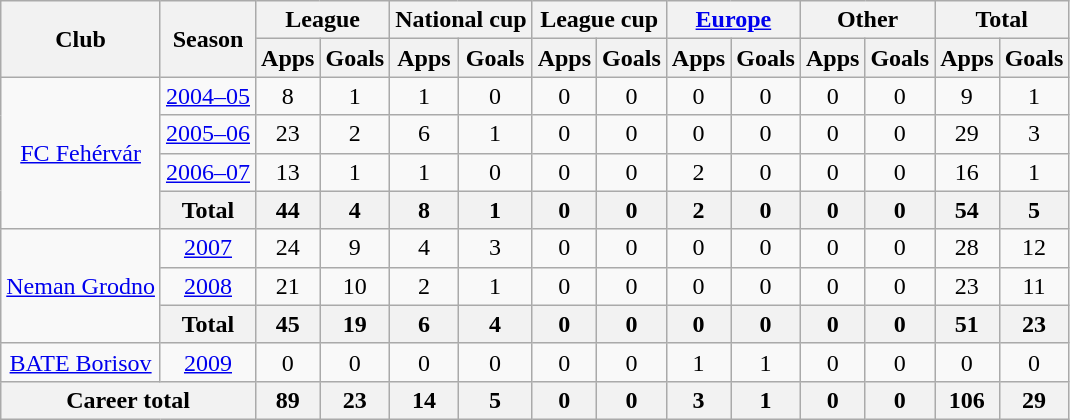<table class="wikitable" style="text-align:center">
<tr>
<th rowspan="2">Club</th>
<th rowspan="2">Season</th>
<th colspan="2">League</th>
<th colspan="2">National cup</th>
<th colspan="2">League cup</th>
<th colspan="2"><a href='#'>Europe</a></th>
<th colspan="2">Other</th>
<th colspan="2">Total</th>
</tr>
<tr>
<th>Apps</th>
<th>Goals</th>
<th>Apps</th>
<th>Goals</th>
<th>Apps</th>
<th>Goals</th>
<th>Apps</th>
<th>Goals</th>
<th>Apps</th>
<th>Goals</th>
<th>Apps</th>
<th>Goals</th>
</tr>
<tr>
<td rowspan="4"><a href='#'>FC Fehérvár</a></td>
<td><a href='#'>2004–05</a></td>
<td>8</td>
<td>1</td>
<td>1</td>
<td>0</td>
<td>0</td>
<td>0</td>
<td>0</td>
<td>0</td>
<td>0</td>
<td>0</td>
<td>9</td>
<td>1</td>
</tr>
<tr>
<td><a href='#'>2005–06</a></td>
<td>23</td>
<td>2</td>
<td>6</td>
<td>1</td>
<td>0</td>
<td>0</td>
<td>0</td>
<td>0</td>
<td>0</td>
<td>0</td>
<td>29</td>
<td>3</td>
</tr>
<tr>
<td><a href='#'>2006–07</a></td>
<td>13</td>
<td>1</td>
<td>1</td>
<td>0</td>
<td>0</td>
<td>0</td>
<td>2</td>
<td>0</td>
<td>0</td>
<td>0</td>
<td>16</td>
<td>1</td>
</tr>
<tr>
<th>Total</th>
<th>44</th>
<th>4</th>
<th>8</th>
<th>1</th>
<th>0</th>
<th>0</th>
<th>2</th>
<th>0</th>
<th>0</th>
<th>0</th>
<th>54</th>
<th>5</th>
</tr>
<tr>
<td rowspan="3"><a href='#'>Neman Grodno</a></td>
<td><a href='#'>2007</a></td>
<td>24</td>
<td>9</td>
<td>4</td>
<td>3</td>
<td>0</td>
<td>0</td>
<td>0</td>
<td>0</td>
<td>0</td>
<td>0</td>
<td>28</td>
<td>12</td>
</tr>
<tr>
<td><a href='#'>2008</a></td>
<td>21</td>
<td>10</td>
<td>2</td>
<td>1</td>
<td>0</td>
<td>0</td>
<td>0</td>
<td>0</td>
<td>0</td>
<td>0</td>
<td>23</td>
<td>11</td>
</tr>
<tr>
<th>Total</th>
<th>45</th>
<th>19</th>
<th>6</th>
<th>4</th>
<th>0</th>
<th>0</th>
<th>0</th>
<th>0</th>
<th>0</th>
<th>0</th>
<th>51</th>
<th>23</th>
</tr>
<tr>
<td><a href='#'>BATE Borisov</a></td>
<td><a href='#'>2009</a></td>
<td>0</td>
<td>0</td>
<td>0</td>
<td>0</td>
<td>0</td>
<td>0</td>
<td>1</td>
<td>1</td>
<td>0</td>
<td>0</td>
<td>0</td>
<td>0</td>
</tr>
<tr>
<th colspan="2">Career total</th>
<th>89</th>
<th>23</th>
<th>14</th>
<th>5</th>
<th>0</th>
<th>0</th>
<th>3</th>
<th>1</th>
<th>0</th>
<th>0</th>
<th>106</th>
<th>29</th>
</tr>
</table>
